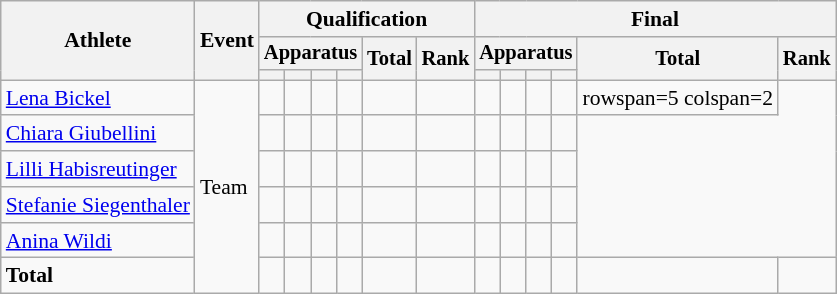<table class="wikitable" style="font-size:90%">
<tr>
<th rowspan=3>Athlete</th>
<th rowspan=3>Event</th>
<th colspan=6>Qualification</th>
<th colspan=6>Final</th>
</tr>
<tr style="font-size:95%">
<th colspan=4>Apparatus</th>
<th rowspan=2>Total</th>
<th rowspan=2>Rank</th>
<th colspan=4>Apparatus</th>
<th rowspan=2>Total</th>
<th rowspan=2>Rank</th>
</tr>
<tr style="font-size:95%">
<th></th>
<th></th>
<th></th>
<th></th>
<th></th>
<th></th>
<th></th>
<th></th>
</tr>
<tr align=center>
<td align=left><a href='#'>Lena Bickel</a></td>
<td align=left rowspan=6>Team</td>
<td></td>
<td></td>
<td></td>
<td></td>
<td></td>
<td></td>
<td></td>
<td></td>
<td></td>
<td></td>
<td>rowspan=5 colspan=2</td>
</tr>
<tr align=center>
<td align=left><a href='#'>Chiara Giubellini</a></td>
<td></td>
<td></td>
<td></td>
<td></td>
<td></td>
<td></td>
<td></td>
<td></td>
<td></td>
<td></td>
</tr>
<tr align=center>
<td align=left><a href='#'>Lilli Habisreutinger</a></td>
<td></td>
<td></td>
<td></td>
<td></td>
<td></td>
<td></td>
<td></td>
<td></td>
<td></td>
<td></td>
</tr>
<tr align=center>
<td align=left><a href='#'>Stefanie Siegenthaler</a></td>
<td></td>
<td></td>
<td></td>
<td></td>
<td></td>
<td></td>
<td></td>
<td></td>
<td></td>
<td></td>
</tr>
<tr align=center>
<td align=left><a href='#'>Anina Wildi</a></td>
<td></td>
<td></td>
<td></td>
<td></td>
<td></td>
<td></td>
<td></td>
<td></td>
<td></td>
<td></td>
</tr>
<tr align=center>
<td align=left><strong>Total</strong></td>
<td></td>
<td></td>
<td></td>
<td></td>
<td></td>
<td></td>
<td></td>
<td></td>
<td></td>
<td></td>
<td></td>
<td></td>
</tr>
</table>
